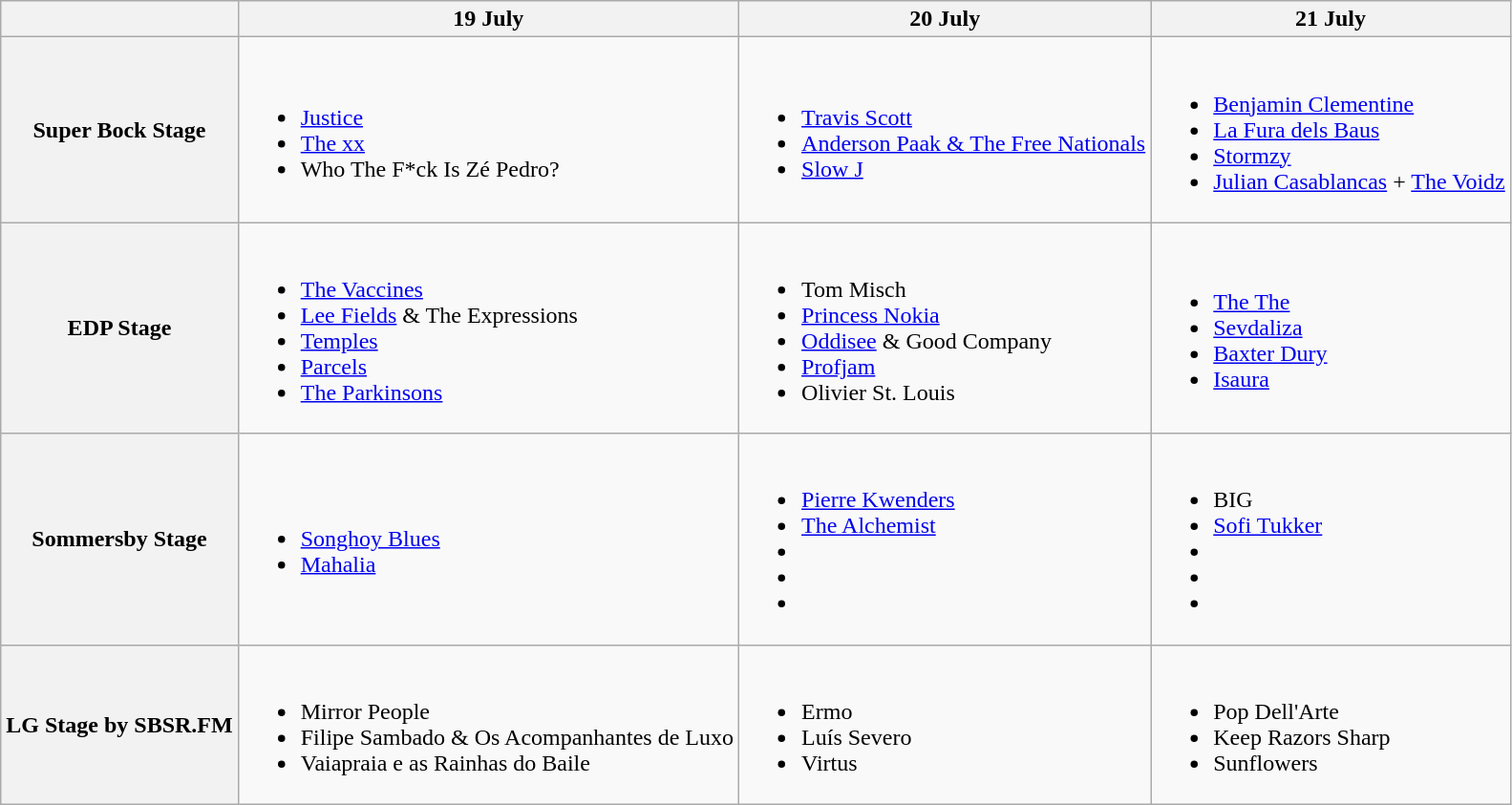<table class="wikitable">
<tr>
<th></th>
<th>19 July</th>
<th>20 July</th>
<th>21 July</th>
</tr>
<tr>
<th>Super Bock Stage</th>
<td><br><ul><li><a href='#'>Justice</a></li><li><a href='#'>The xx</a></li><li>Who The F*ck Is Zé Pedro?</li></ul></td>
<td><br><ul><li><a href='#'>Travis Scott</a></li><li><a href='#'>Anderson Paak & The Free Nationals</a></li><li><a href='#'>Slow J</a></li></ul></td>
<td><br><ul><li><a href='#'>Benjamin Clementine</a></li><li><a href='#'>La Fura dels Baus</a></li><li><a href='#'>Stormzy</a></li><li><a href='#'>Julian Casablancas</a> + <a href='#'>The Voidz</a></li></ul></td>
</tr>
<tr>
<th>EDP Stage</th>
<td><br><ul><li><a href='#'>The Vaccines</a></li><li><a href='#'>Lee Fields</a> & The Expressions</li><li><a href='#'>Temples</a></li><li><a href='#'>Parcels</a></li><li><a href='#'>The Parkinsons</a></li></ul></td>
<td><br><ul><li>Tom Misch</li><li><a href='#'>Princess Nokia</a></li><li><a href='#'>Oddisee</a> & Good Company</li><li><a href='#'>Profjam</a></li><li>Olivier St. Louis</li></ul></td>
<td><br><ul><li><a href='#'>The The</a></li><li><a href='#'>Sevdaliza</a></li><li><a href='#'>Baxter Dury</a></li><li><a href='#'>Isaura</a></li></ul></td>
</tr>
<tr>
<th>Sommersby Stage</th>
<td><br><ul><li><a href='#'>Songhoy Blues</a></li><li><a href='#'>Mahalia</a></li></ul></td>
<td><br><ul><li><a href='#'>Pierre Kwenders</a></li><li><a href='#'>The Alchemist</a></li><li></li><li></li><li></li></ul></td>
<td><br><ul><li>BIG</li><li><a href='#'>Sofi Tukker</a></li><li></li><li></li><li></li></ul></td>
</tr>
<tr>
<th>LG Stage by SBSR.FM</th>
<td><br><ul><li>Mirror People</li><li>Filipe Sambado & Os Acompanhantes de Luxo</li><li>Vaiapraia e as Rainhas do Baile</li></ul></td>
<td><br><ul><li>Ermo</li><li>Luís Severo</li><li>Virtus</li></ul></td>
<td><br><ul><li>Pop Dell'Arte</li><li>Keep Razors Sharp</li><li>Sunflowers</li></ul></td>
</tr>
</table>
